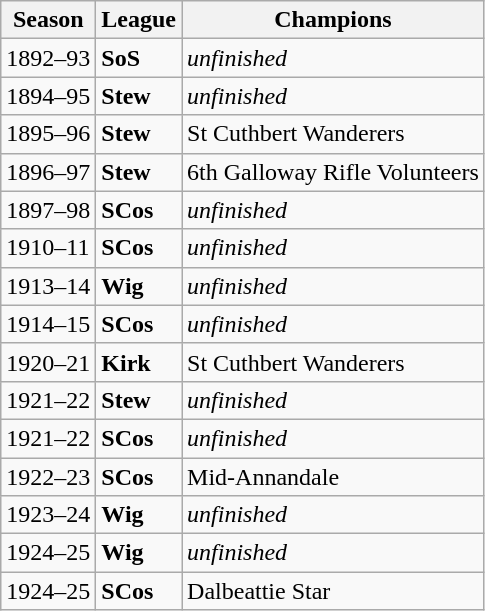<table class="wikitable" style="textalign-center">
<tr>
<th>Season</th>
<th>League</th>
<th>Champions</th>
</tr>
<tr>
<td>1892–93</td>
<td><strong>SoS</strong></td>
<td><em>unfinished</em></td>
</tr>
<tr>
<td>1894–95</td>
<td><strong>Stew</strong></td>
<td><em>unfinished</em></td>
</tr>
<tr>
<td>1895–96</td>
<td><strong>Stew</strong></td>
<td>St Cuthbert Wanderers</td>
</tr>
<tr>
<td>1896–97</td>
<td><strong>Stew</strong></td>
<td>6th Galloway Rifle Volunteers</td>
</tr>
<tr>
<td>1897–98</td>
<td><strong>SCos</strong></td>
<td><em>unfinished</em></td>
</tr>
<tr>
<td>1910–11</td>
<td><strong>SCos</strong></td>
<td><em>unfinished</em></td>
</tr>
<tr>
<td>1913–14</td>
<td><strong>Wig</strong></td>
<td><em>unfinished</em></td>
</tr>
<tr>
<td>1914–15</td>
<td><strong>SCos</strong></td>
<td><em>unfinished</em></td>
</tr>
<tr>
<td>1920–21</td>
<td><strong>Kirk</strong></td>
<td>St Cuthbert Wanderers</td>
</tr>
<tr>
<td>1921–22</td>
<td><strong>Stew</strong></td>
<td><em>unfinished</em></td>
</tr>
<tr>
<td>1921–22</td>
<td><strong>SCos</strong></td>
<td><em>unfinished</em></td>
</tr>
<tr>
<td>1922–23</td>
<td><strong>SCos</strong></td>
<td>Mid-Annandale</td>
</tr>
<tr>
<td>1923–24</td>
<td><strong>Wig</strong></td>
<td><em>unfinished</em></td>
</tr>
<tr>
<td>1924–25</td>
<td><strong>Wig</strong></td>
<td><em>unfinished</em></td>
</tr>
<tr>
<td>1924–25</td>
<td><strong>SCos</strong></td>
<td>Dalbeattie Star</td>
</tr>
</table>
